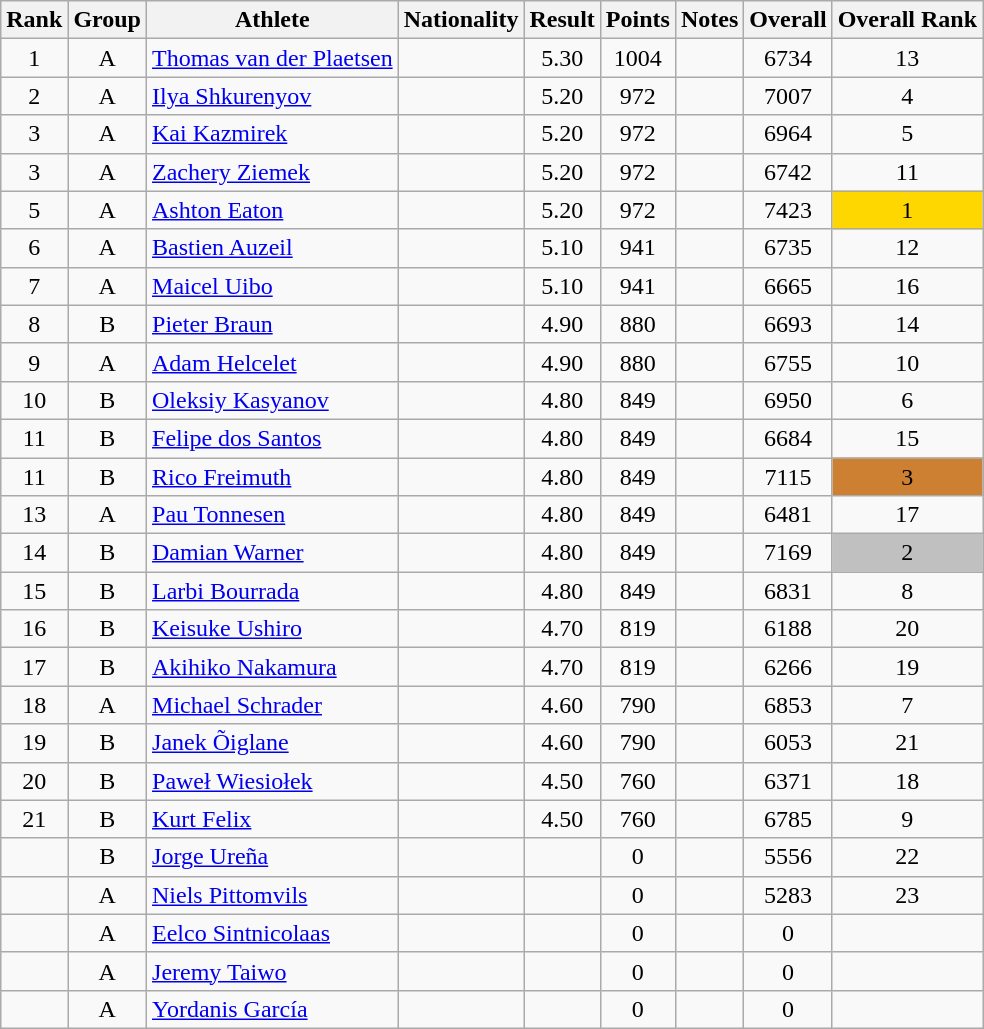<table class="wikitable sortable" style="text-align:center">
<tr>
<th>Rank</th>
<th>Group</th>
<th>Athlete</th>
<th>Nationality</th>
<th>Result</th>
<th>Points</th>
<th>Notes</th>
<th>Overall</th>
<th>Overall Rank</th>
</tr>
<tr>
<td>1</td>
<td>A</td>
<td align=left><a href='#'>Thomas van der Plaetsen</a></td>
<td align=left></td>
<td>5.30</td>
<td>1004</td>
<td></td>
<td>6734</td>
<td>13</td>
</tr>
<tr>
<td>2</td>
<td>A</td>
<td align=left><a href='#'>Ilya Shkurenyov</a></td>
<td align=left></td>
<td>5.20</td>
<td>972</td>
<td></td>
<td>7007</td>
<td>4</td>
</tr>
<tr>
<td>3</td>
<td>A</td>
<td align=left><a href='#'>Kai Kazmirek</a></td>
<td align=left></td>
<td>5.20</td>
<td>972</td>
<td></td>
<td>6964</td>
<td>5</td>
</tr>
<tr>
<td>3</td>
<td>A</td>
<td align=left><a href='#'>Zachery Ziemek</a></td>
<td align=left></td>
<td>5.20</td>
<td>972</td>
<td></td>
<td>6742</td>
<td>11</td>
</tr>
<tr>
<td>5</td>
<td>A</td>
<td align=left><a href='#'>Ashton Eaton</a></td>
<td align=left></td>
<td>5.20</td>
<td>972</td>
<td></td>
<td>7423</td>
<td style="background-color:#ffd700">1</td>
</tr>
<tr>
<td>6</td>
<td>A</td>
<td align=left><a href='#'>Bastien Auzeil</a></td>
<td align=left></td>
<td>5.10</td>
<td>941</td>
<td></td>
<td>6735</td>
<td>12</td>
</tr>
<tr>
<td>7</td>
<td>A</td>
<td align=left><a href='#'>Maicel Uibo</a></td>
<td align=left></td>
<td>5.10</td>
<td>941</td>
<td></td>
<td>6665</td>
<td>16</td>
</tr>
<tr>
<td>8</td>
<td>B</td>
<td align=left><a href='#'>Pieter Braun</a></td>
<td align=left></td>
<td>4.90</td>
<td>880</td>
<td></td>
<td>6693</td>
<td>14</td>
</tr>
<tr>
<td>9</td>
<td>A</td>
<td align=left><a href='#'>Adam Helcelet</a></td>
<td align=left></td>
<td>4.90</td>
<td>880</td>
<td></td>
<td>6755</td>
<td>10</td>
</tr>
<tr>
<td>10</td>
<td>B</td>
<td align=left><a href='#'>Oleksiy Kasyanov</a></td>
<td align=left></td>
<td>4.80</td>
<td>849</td>
<td></td>
<td>6950</td>
<td>6</td>
</tr>
<tr>
<td>11</td>
<td>B</td>
<td align=left><a href='#'>Felipe dos Santos</a></td>
<td align=left></td>
<td>4.80</td>
<td>849</td>
<td></td>
<td>6684</td>
<td>15</td>
</tr>
<tr>
<td>11</td>
<td>B</td>
<td align=left><a href='#'>Rico Freimuth</a></td>
<td align=left></td>
<td>4.80</td>
<td>849</td>
<td></td>
<td>7115</td>
<td style="background-color:#cd7f32">3</td>
</tr>
<tr>
<td>13</td>
<td>A</td>
<td align=left><a href='#'>Pau Tonnesen</a></td>
<td align=left></td>
<td>4.80</td>
<td>849</td>
<td></td>
<td>6481</td>
<td>17</td>
</tr>
<tr>
<td>14</td>
<td>B</td>
<td align=left><a href='#'>Damian Warner</a></td>
<td align=left></td>
<td>4.80</td>
<td>849</td>
<td></td>
<td>7169</td>
<td style="background-color:#c0c0c0">2</td>
</tr>
<tr>
<td>15</td>
<td>B</td>
<td align=left><a href='#'>Larbi Bourrada</a></td>
<td align=left></td>
<td>4.80</td>
<td>849</td>
<td></td>
<td>6831</td>
<td>8</td>
</tr>
<tr>
<td>16</td>
<td>B</td>
<td align=left><a href='#'>Keisuke Ushiro</a></td>
<td align=left></td>
<td>4.70</td>
<td>819</td>
<td></td>
<td>6188</td>
<td>20</td>
</tr>
<tr>
<td>17</td>
<td>B</td>
<td align=left><a href='#'>Akihiko Nakamura</a></td>
<td align=left></td>
<td>4.70</td>
<td>819</td>
<td></td>
<td>6266</td>
<td>19</td>
</tr>
<tr>
<td>18</td>
<td>A</td>
<td align=left><a href='#'>Michael Schrader</a></td>
<td align=left></td>
<td>4.60</td>
<td>790</td>
<td></td>
<td>6853</td>
<td>7</td>
</tr>
<tr>
<td>19</td>
<td>B</td>
<td align=left><a href='#'>Janek Õiglane</a></td>
<td align=left></td>
<td>4.60</td>
<td>790</td>
<td></td>
<td>6053</td>
<td>21</td>
</tr>
<tr>
<td>20</td>
<td>B</td>
<td align=left><a href='#'>Paweł Wiesiołek</a></td>
<td align=left></td>
<td>4.50</td>
<td>760</td>
<td></td>
<td>6371</td>
<td>18</td>
</tr>
<tr>
<td>21</td>
<td>B</td>
<td align=left><a href='#'>Kurt Felix</a></td>
<td align=left></td>
<td>4.50</td>
<td>760</td>
<td></td>
<td>6785</td>
<td>9</td>
</tr>
<tr>
<td></td>
<td>B</td>
<td align=left><a href='#'>Jorge Ureña</a></td>
<td align=left></td>
<td></td>
<td>0</td>
<td></td>
<td>5556</td>
<td>22</td>
</tr>
<tr>
<td></td>
<td>A</td>
<td align=left><a href='#'>Niels Pittomvils</a></td>
<td align=left></td>
<td></td>
<td>0</td>
<td></td>
<td>5283</td>
<td>23</td>
</tr>
<tr>
<td></td>
<td>A</td>
<td align=left><a href='#'>Eelco Sintnicolaas</a></td>
<td align=left></td>
<td></td>
<td>0</td>
<td></td>
<td>0</td>
<td></td>
</tr>
<tr>
<td></td>
<td>A</td>
<td align=left><a href='#'>Jeremy Taiwo</a></td>
<td align=left></td>
<td></td>
<td>0</td>
<td></td>
<td>0</td>
<td></td>
</tr>
<tr>
<td></td>
<td>A</td>
<td align=left><a href='#'>Yordanis García</a></td>
<td align=left></td>
<td></td>
<td>0</td>
<td></td>
<td>0</td>
<td></td>
</tr>
</table>
